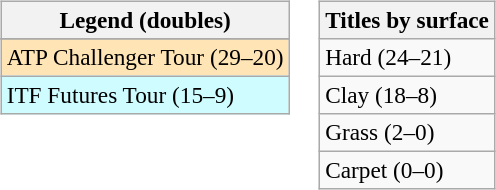<table>
<tr valign=top>
<td><br><table class=wikitable style=font-size:97%>
<tr>
<th>Legend (doubles)</th>
</tr>
<tr bgcolor=e5d1cb>
</tr>
<tr bgcolor=moccasin>
<td>ATP Challenger Tour (29–20)</td>
</tr>
<tr bgcolor=cffcff>
<td>ITF Futures Tour (15–9)</td>
</tr>
</table>
</td>
<td><br><table class=wikitable style=font-size:97%>
<tr>
<th>Titles by surface</th>
</tr>
<tr>
<td>Hard (24–21)</td>
</tr>
<tr>
<td>Clay (18–8)</td>
</tr>
<tr>
<td>Grass (2–0)</td>
</tr>
<tr>
<td>Carpet (0–0)</td>
</tr>
</table>
</td>
</tr>
</table>
